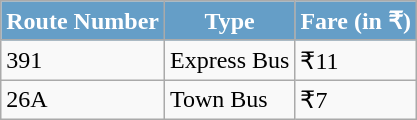<table class="wikitable">
<tr>
<th style="background:#659ec7; color:white;">Route Number</th>
<th ! style="background:#659ec7; color:white;">Type</th>
<th ! style="background:#659ec7; color:white;">Fare (in ₹)</th>
</tr>
<tr>
<td valign="top">391</td>
<td valign="top">Express Bus</td>
<td valign="top">₹11</td>
</tr>
<tr>
<td valign="top">26A</td>
<td valign="top">Town Bus</td>
<td valign="top">₹7</td>
</tr>
</table>
